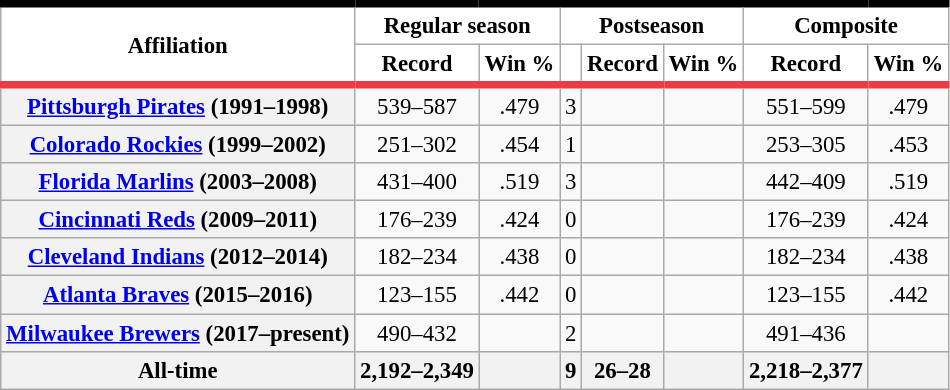<table class="wikitable sortable plainrowheaders" style="font-size: 95%; text-align:center;">
<tr>
<th rowspan="2" scope="col" style="background-color:#ffffff; border-top:#000000 5px solid; border-bottom:#ee3a43 5px solid; color:#000000">Affiliation</th>
<th colspan="2" scope="col" style="background-color:#ffffff; border-top:#000000 5px solid; color:#000000">Regular season</th>
<th colspan="3" scope="col" style="background-color:#ffffff; border-top:#000000 5px solid; color:#000000">Postseason</th>
<th colspan="2" scope="col" style="background-color:#ffffff; border-top:#000000 5px solid; color:#000000">Composite</th>
</tr>
<tr>
<th scope="col" style="background-color:#ffffff; border-bottom:#ee3a43 5px solid; color:#000000">Record</th>
<th scope="col" style="background-color:#ffffff; border-bottom:#ee3a43 5px solid; color:#000000">Win %</th>
<th scope="col" style="background-color:#ffffff; border-bottom:#ee3a43 5px solid; color:#000000"></th>
<th scope="col" style="background-color:#ffffff; border-bottom:#ee3a43 5px solid; color:#000000">Record</th>
<th scope="col" style="background-color:#ffffff; border-bottom:#ee3a43 5px solid; color:#000000">Win %</th>
<th scope="col" style="background-color:#ffffff; border-bottom:#ee3a43 5px solid; color:#000000">Record</th>
<th scope="col" style="background-color:#ffffff; border-bottom:#ee3a43 5px solid; color:#000000">Win %</th>
</tr>
<tr>
<th scope="row"><a href='#'>Pittsburgh Pirates</a> (1991–1998)</th>
<td>539–587</td>
<td>.479</td>
<td>3</td>
<td></td>
<td></td>
<td>551–599</td>
<td>.479</td>
</tr>
<tr>
<th scope="row"><a href='#'>Colorado Rockies</a> (1999–2002)</th>
<td>251–302</td>
<td>.454</td>
<td>1</td>
<td></td>
<td></td>
<td>253–305</td>
<td>.453</td>
</tr>
<tr>
<th scope="row"><a href='#'>Florida Marlins</a> (2003–2008)</th>
<td>431–400</td>
<td>.519</td>
<td>3</td>
<td></td>
<td></td>
<td>442–409</td>
<td>.519</td>
</tr>
<tr>
<th scope="row"><a href='#'>Cincinnati Reds</a> (2009–2011)</th>
<td>176–239</td>
<td>.424</td>
<td>0</td>
<td></td>
<td></td>
<td>176–239</td>
<td>.424</td>
</tr>
<tr>
<th scope="row"><a href='#'>Cleveland Indians</a> (2012–2014)</th>
<td>182–234</td>
<td>.438</td>
<td>0</td>
<td></td>
<td></td>
<td>182–234</td>
<td>.438</td>
</tr>
<tr>
<th scope="row"><a href='#'>Atlanta Braves</a> (2015–2016)</th>
<td>123–155</td>
<td>.442</td>
<td>0</td>
<td></td>
<td></td>
<td>123–155</td>
<td>.442</td>
</tr>
<tr>
<th scope="row"><a href='#'>Milwaukee Brewers</a> (2017–present)</th>
<td>490–432</td>
<td></td>
<td>2</td>
<td></td>
<td></td>
<td>491–436</td>
<td></td>
</tr>
<tr>
<th scope="row"><strong>All-time</strong></th>
<th>2,192–2,349</th>
<th></th>
<th>9</th>
<th>26–28</th>
<th></th>
<th>2,218–2,377</th>
<th></th>
</tr>
</table>
